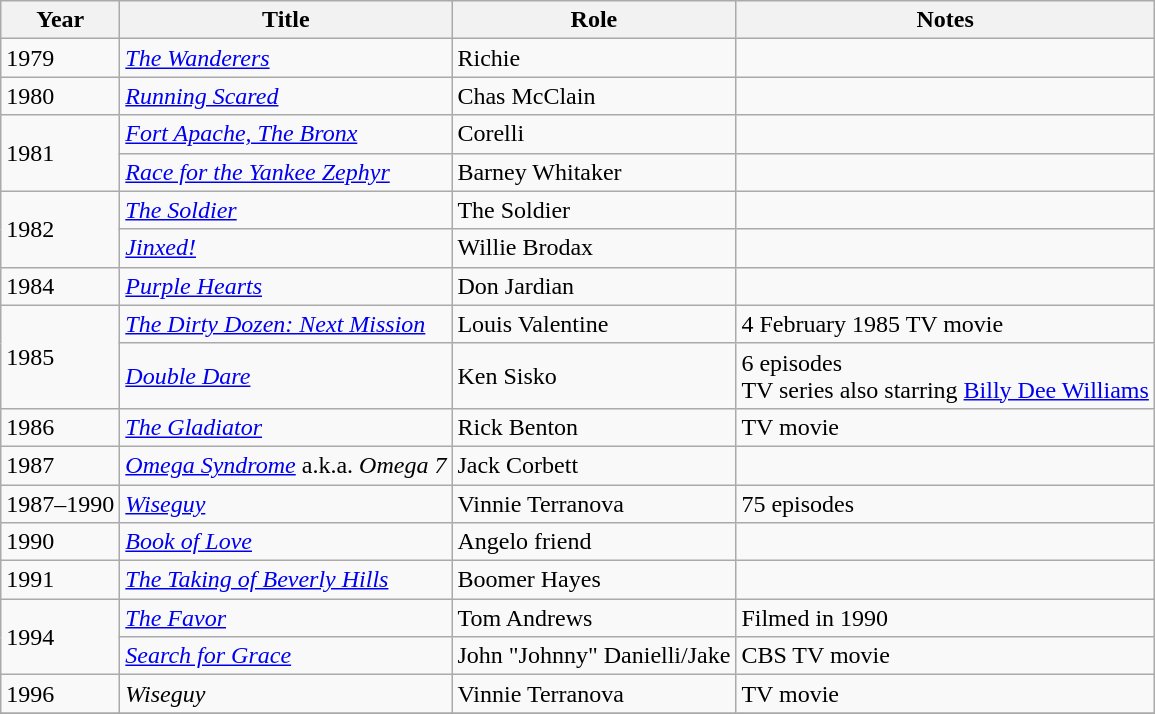<table class="wikitable sortable">
<tr>
<th>Year</th>
<th>Title</th>
<th>Role</th>
<th class="unsortable">Notes</th>
</tr>
<tr>
<td>1979</td>
<td><em><a href='#'>The Wanderers</a></em></td>
<td>Richie</td>
<td></td>
</tr>
<tr>
<td>1980</td>
<td><em><a href='#'>Running Scared</a></em></td>
<td>Chas McClain</td>
<td></td>
</tr>
<tr>
<td rowspan="2">1981</td>
<td><em><a href='#'>Fort Apache, The Bronx</a></em></td>
<td>Corelli</td>
<td></td>
</tr>
<tr>
<td><em><a href='#'>Race for the Yankee Zephyr</a></em></td>
<td>Barney Whitaker</td>
<td></td>
</tr>
<tr>
<td rowspan="2">1982</td>
<td><em><a href='#'>The Soldier</a></em></td>
<td>The Soldier</td>
<td></td>
</tr>
<tr>
<td><em><a href='#'>Jinxed!</a></em></td>
<td>Willie Brodax</td>
<td></td>
</tr>
<tr>
<td>1984</td>
<td><em><a href='#'>Purple Hearts</a></em></td>
<td>Don Jardian</td>
<td></td>
</tr>
<tr>
<td rowspan="2">1985</td>
<td><em><a href='#'>The Dirty Dozen: Next Mission</a></em></td>
<td>Louis Valentine</td>
<td>4 February 1985 TV movie</td>
</tr>
<tr>
<td><em><a href='#'>Double Dare</a></em></td>
<td>Ken Sisko</td>
<td>6 episodes<br>TV series also starring <a href='#'>Billy Dee Williams</a></td>
</tr>
<tr>
<td>1986</td>
<td><em><a href='#'>The Gladiator</a></em></td>
<td>Rick Benton</td>
<td>TV movie</td>
</tr>
<tr>
<td>1987</td>
<td><em><a href='#'>Omega Syndrome</a></em> a.k.a. <em>Omega 7</em></td>
<td>Jack Corbett</td>
<td></td>
</tr>
<tr>
<td>1987–1990</td>
<td><em><a href='#'>Wiseguy</a></em></td>
<td>Vinnie Terranova</td>
<td>75 episodes</td>
</tr>
<tr>
<td>1990</td>
<td><em><a href='#'>Book of Love</a></em></td>
<td>Angelo friend</td>
<td></td>
</tr>
<tr>
<td>1991</td>
<td><em><a href='#'>The Taking of Beverly Hills</a></em></td>
<td>Boomer Hayes</td>
<td></td>
</tr>
<tr>
<td rowspan="2">1994</td>
<td><em><a href='#'>The Favor</a></em></td>
<td>Tom Andrews</td>
<td>Filmed in 1990</td>
</tr>
<tr>
<td><em><a href='#'>Search for Grace</a></em></td>
<td>John "Johnny" Danielli/Jake</td>
<td>CBS TV movie</td>
</tr>
<tr>
<td>1996</td>
<td><em>Wiseguy</em></td>
<td>Vinnie Terranova</td>
<td>TV movie</td>
</tr>
<tr>
</tr>
</table>
